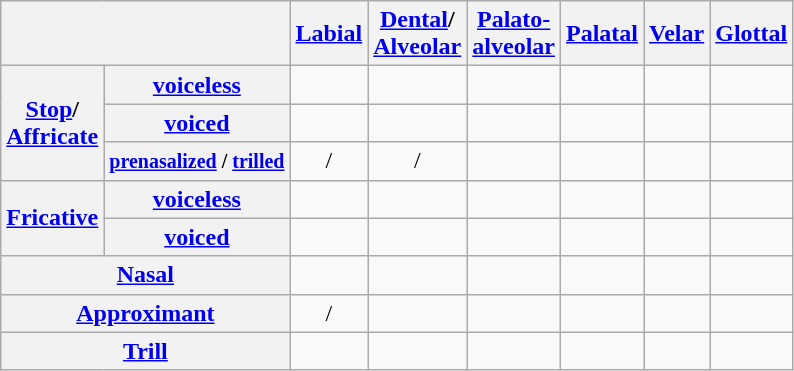<table class="wikitable" style="text-align:center">
<tr>
<th colspan=2></th>
<th><a href='#'>Labial</a></th>
<th><a href='#'>Dental</a>/<br><a href='#'>Alveolar</a></th>
<th><a href='#'>Palato-<br>alveolar</a></th>
<th><a href='#'>Palatal</a></th>
<th><a href='#'>Velar</a></th>
<th><a href='#'>Glottal</a></th>
</tr>
<tr>
<th rowspan=3><a href='#'>Stop</a>/<br><a href='#'>Affricate</a></th>
<th><a href='#'>voiceless</a></th>
<td></td>
<td></td>
<td></td>
<td></td>
<td></td>
<td> </td>
</tr>
<tr>
<th><a href='#'>voiced</a></th>
<td></td>
<td></td>
<td></td>
<td></td>
<td></td>
<td></td>
</tr>
<tr>
<th><small><a href='#'>prenasalized</a> / <a href='#'>trilled</a></small></th>
<td> / </td>
<td> / </td>
<td></td>
<td></td>
<td></td>
<td></td>
</tr>
<tr>
<th rowspan=2><a href='#'>Fricative</a></th>
<th><a href='#'>voiceless</a></th>
<td></td>
<td></td>
<td></td>
<td></td>
<td> </td>
<td></td>
</tr>
<tr>
<th><a href='#'>voiced</a></th>
<td></td>
<td></td>
<td></td>
<td></td>
<td></td>
<td></td>
</tr>
<tr>
<th colspan=2><a href='#'>Nasal</a></th>
<td></td>
<td></td>
<td></td>
<td></td>
<td></td>
<td></td>
</tr>
<tr>
<th colspan=2><a href='#'>Approximant</a></th>
<td> / </td>
<td></td>
<td></td>
<td> </td>
<td> </td>
<td></td>
</tr>
<tr>
<th colspan=2><a href='#'>Trill</a></th>
<td></td>
<td></td>
<td></td>
<td></td>
<td></td>
<td></td>
</tr>
</table>
